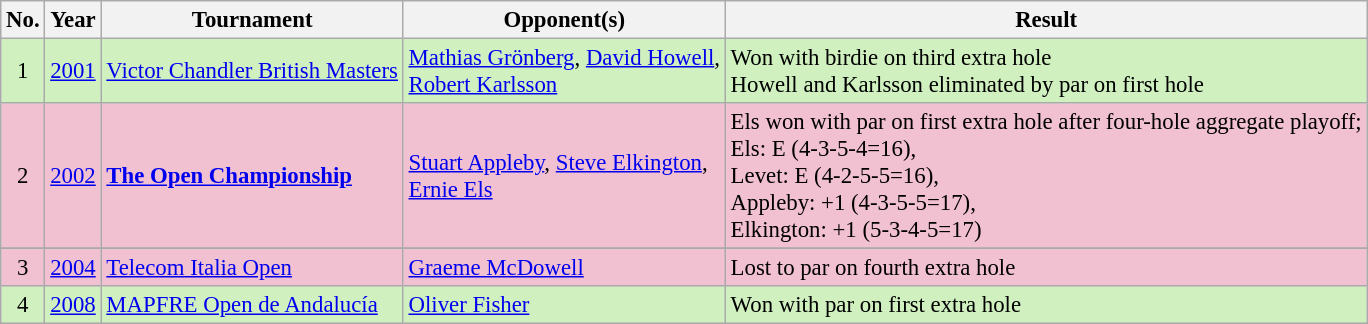<table class="wikitable" style="font-size:95%;">
<tr>
<th>No.</th>
<th>Year</th>
<th>Tournament</th>
<th>Opponent(s)</th>
<th>Result</th>
</tr>
<tr style="background:#D0F0C0;">
<td align=center>1</td>
<td><a href='#'>2001</a></td>
<td><a href='#'>Victor Chandler British Masters</a></td>
<td> <a href='#'>Mathias Grönberg</a>,  <a href='#'>David Howell</a>,<br> <a href='#'>Robert Karlsson</a></td>
<td>Won with birdie on third extra hole<br>Howell and Karlsson eliminated by par on first hole</td>
</tr>
<tr style="background:#F2C1D1;">
<td align=center>2</td>
<td><a href='#'>2002</a></td>
<td><strong><a href='#'>The Open Championship</a></strong></td>
<td> <a href='#'>Stuart Appleby</a>,  <a href='#'>Steve Elkington</a>,<br> <a href='#'>Ernie Els</a></td>
<td>Els won with par on first extra hole after four-hole aggregate playoff;<br>Els: E (4-3-5-4=16),<br>Levet: E (4-2-5-5=16),<br>Appleby: +1 (4-3-5-5=17),<br>Elkington: +1 (5-3-4-5=17)</td>
</tr>
<tr style="background:#D0F0C0;">
</tr>
<tr style="background:#F2C1D1;">
<td align=center>3</td>
<td><a href='#'>2004</a></td>
<td><a href='#'>Telecom Italia Open</a></td>
<td> <a href='#'>Graeme McDowell</a></td>
<td>Lost to par on fourth extra hole</td>
</tr>
<tr style="background:#D0F0C0;">
<td align=center>4</td>
<td><a href='#'>2008</a></td>
<td><a href='#'>MAPFRE Open de Andalucía</a></td>
<td> <a href='#'>Oliver Fisher</a></td>
<td>Won with par on first extra hole</td>
</tr>
</table>
